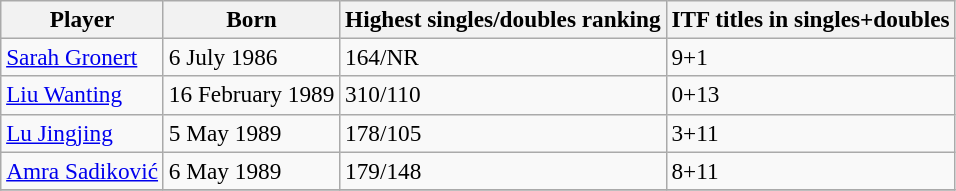<table class=wikitable style=font-size:97%>
<tr>
<th>Player</th>
<th>Born</th>
<th>Highest singles/doubles ranking</th>
<th>ITF titles in singles+doubles</th>
</tr>
<tr>
<td> <a href='#'>Sarah Gronert</a></td>
<td>6 July 1986</td>
<td>164/NR</td>
<td>9+1</td>
</tr>
<tr>
<td> <a href='#'>Liu Wanting</a></td>
<td>16 February 1989</td>
<td>310/110</td>
<td>0+13</td>
</tr>
<tr>
<td> <a href='#'>Lu Jingjing</a></td>
<td>5 May 1989</td>
<td>178/105</td>
<td>3+11</td>
</tr>
<tr>
<td> <a href='#'>Amra Sadiković</a></td>
<td>6 May 1989</td>
<td>179/148</td>
<td>8+11</td>
</tr>
<tr>
</tr>
</table>
